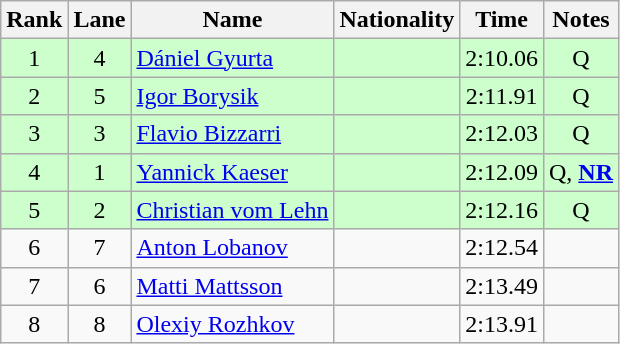<table class="wikitable sortable" style="text-align:center">
<tr>
<th>Rank</th>
<th>Lane</th>
<th>Name</th>
<th>Nationality</th>
<th>Time</th>
<th>Notes</th>
</tr>
<tr bgcolor=ccffcc>
<td>1</td>
<td>4</td>
<td align=left><a href='#'>Dániel Gyurta</a></td>
<td align=left></td>
<td>2:10.06</td>
<td>Q</td>
</tr>
<tr bgcolor=ccffcc>
<td>2</td>
<td>5</td>
<td align=left><a href='#'>Igor Borysik</a></td>
<td align=left></td>
<td>2:11.91</td>
<td>Q</td>
</tr>
<tr bgcolor=ccffcc>
<td>3</td>
<td>3</td>
<td align=left><a href='#'>Flavio Bizzarri</a></td>
<td align=left></td>
<td>2:12.03</td>
<td>Q</td>
</tr>
<tr bgcolor=ccffcc>
<td>4</td>
<td>1</td>
<td align=left><a href='#'>Yannick Kaeser</a></td>
<td align=left></td>
<td>2:12.09</td>
<td>Q, <strong><a href='#'>NR</a></strong></td>
</tr>
<tr bgcolor=ccffcc>
<td>5</td>
<td>2</td>
<td align=left><a href='#'>Christian vom Lehn</a></td>
<td align=left></td>
<td>2:12.16</td>
<td>Q</td>
</tr>
<tr>
<td>6</td>
<td>7</td>
<td align=left><a href='#'>Anton Lobanov</a></td>
<td align=left></td>
<td>2:12.54</td>
<td></td>
</tr>
<tr>
<td>7</td>
<td>6</td>
<td align=left><a href='#'>Matti Mattsson</a></td>
<td align=left></td>
<td>2:13.49</td>
<td></td>
</tr>
<tr>
<td>8</td>
<td>8</td>
<td align=left><a href='#'>Olexiy Rozhkov</a></td>
<td align=left></td>
<td>2:13.91</td>
<td></td>
</tr>
</table>
